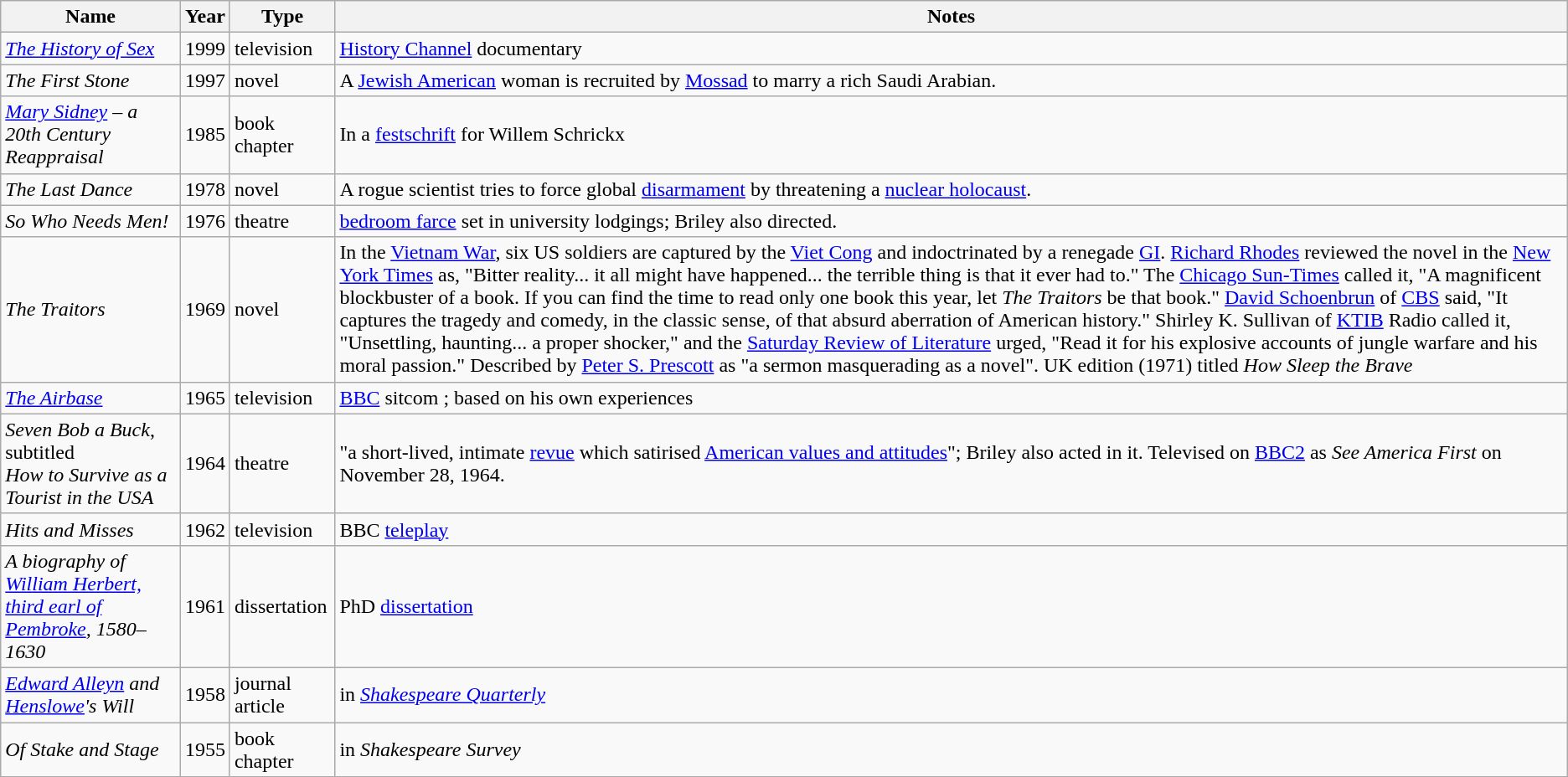<table class="wikitable sortable">
<tr>
<th>Name</th>
<th>Year</th>
<th>Type</th>
<th>Notes</th>
</tr>
<tr>
<td><em><a href='#'>The History of Sex</a></em></td>
<td>1999</td>
<td>television</td>
<td><a href='#'>History Channel</a> documentary</td>
</tr>
<tr>
<td><em>The First Stone</em></td>
<td>1997</td>
<td>novel</td>
<td>A <a href='#'>Jewish American</a> woman is recruited by <a href='#'>Mossad</a> to marry a rich Saudi Arabian.</td>
</tr>
<tr>
<td><em><a href='#'>Mary Sidney</a> – a 20th Century Reappraisal</em></td>
<td>1985</td>
<td>book chapter</td>
<td>In a <a href='#'>festschrift</a> for Willem Schrickx</td>
</tr>
<tr>
<td><em>The Last Dance</em></td>
<td>1978</td>
<td>novel</td>
<td>A rogue scientist tries to force global <a href='#'>disarmament</a> by threatening a <a href='#'>nuclear holocaust</a>.</td>
</tr>
<tr>
<td><em>So Who Needs Men!</em></td>
<td>1976</td>
<td>theatre</td>
<td><a href='#'>bedroom farce</a> set in university lodgings; Briley also directed.</td>
</tr>
<tr>
<td><em>The Traitors</em></td>
<td>1969</td>
<td>novel</td>
<td>In the <a href='#'>Vietnam War</a>, six US soldiers are captured by the <a href='#'>Viet Cong</a> and indoctrinated by a renegade <a href='#'>GI</a>. <a href='#'>Richard Rhodes</a> reviewed the novel in the <a href='#'>New York Times</a> as, "Bitter reality... it all might have happened... the terrible thing is that it ever had to." The <a href='#'>Chicago Sun-Times</a> called it, "A magnificent blockbuster of a book. If you can find the time to read only one book this year, let <em>The Traitors</em> be that book." <a href='#'>David Schoenbrun</a> of <a href='#'>CBS</a> said, "It captures the tragedy and comedy, in the classic sense, of that absurd aberration of American history." Shirley K. Sullivan of <a href='#'>KTIB</a> Radio called it, "Unsettling, haunting... a proper shocker," and the <a href='#'>Saturday Review of Literature</a> urged, "Read it for his explosive accounts of jungle warfare and his moral passion." Described by <a href='#'>Peter S. Prescott</a> as "a sermon masquerading as a novel". UK edition (1971) titled <em>How Sleep the Brave</em></td>
</tr>
<tr>
<td><em><a href='#'>The Airbase</a></em></td>
<td>1965</td>
<td>television</td>
<td><a href='#'>BBC</a> sitcom ; based on his own experiences</td>
</tr>
<tr>
<td><em>Seven Bob a Buck</em>, subtitled<br><em>How to Survive as a Tourist in the USA</em></td>
<td>1964</td>
<td>theatre</td>
<td>"a short-lived, intimate <a href='#'>revue</a> which satirised <a href='#'>American values and attitudes</a>"; Briley also acted in it. Televised on <a href='#'>BBC2</a> as <em>See America First</em> on November 28, 1964.</td>
</tr>
<tr>
<td><em>Hits and Misses</em></td>
<td>1962</td>
<td>television</td>
<td>BBC <a href='#'>teleplay</a></td>
</tr>
<tr>
<td><em>A biography of <a href='#'>William Herbert, third earl of Pembroke</a>, 1580–1630</em></td>
<td>1961</td>
<td>dissertation</td>
<td>PhD <a href='#'>dissertation</a></td>
</tr>
<tr>
<td><em><a href='#'>Edward Alleyn</a> and <a href='#'>Henslowe</a>'s Will</em></td>
<td>1958</td>
<td>journal article</td>
<td>in <em><a href='#'>Shakespeare Quarterly</a></em></td>
</tr>
<tr>
<td><em>Of Stake and Stage</em></td>
<td>1955</td>
<td>book chapter</td>
<td>in <em>Shakespeare Survey</em></td>
</tr>
</table>
